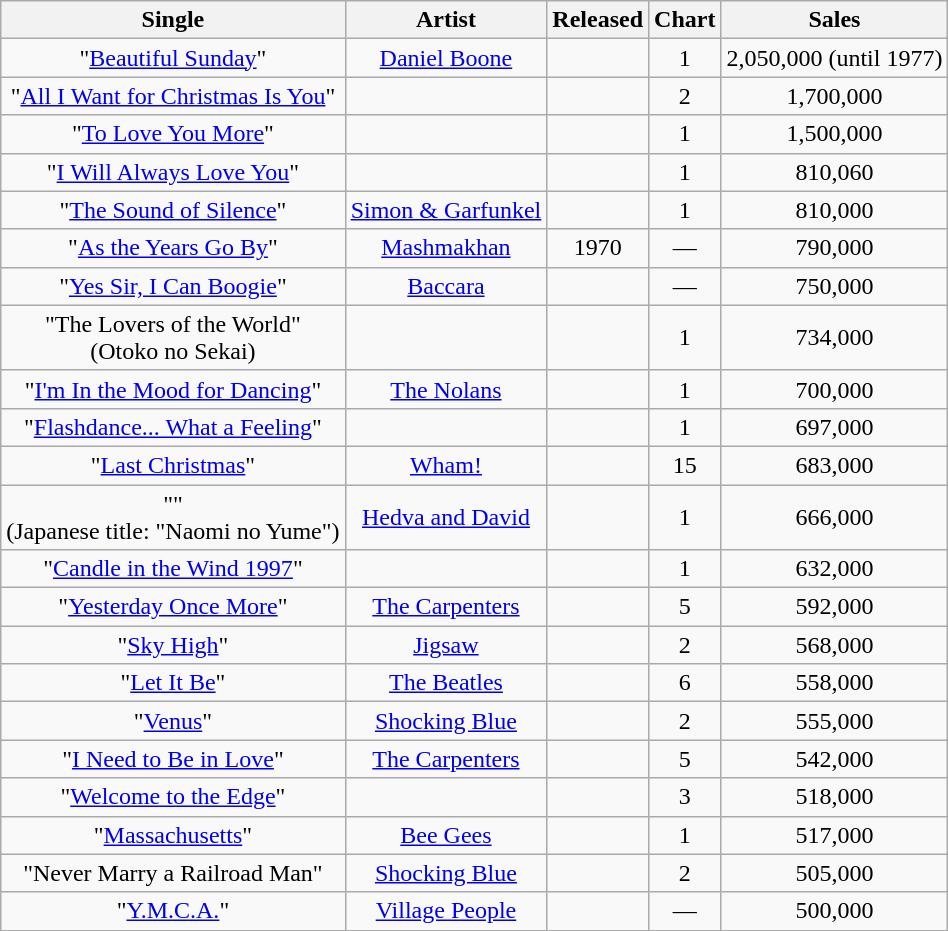<table class="wikitable plainrowheaders sortable" style="text-align:center">
<tr>
<th scope=col>Single</th>
<th scope=col>Artist</th>
<th scope=col>Released</th>
<th scope=col>Chart</th>
<th scope=col>Sales</th>
</tr>
<tr>
<td>"<a href='#'>Beautiful Sunday</a>"</td>
<td><a href='#'>Daniel Boone</a></td>
<td></td>
<td align=center>1</td>
<td align=center>2,050,000 (until 1977)</td>
</tr>
<tr>
<td>"<a href='#'>All I Want for Christmas Is You</a>"</td>
<td></td>
<td></td>
<td align="center">2</td>
<td align="center">1,700,000</td>
</tr>
<tr>
<td>"<a href='#'>To Love You More</a>"</td>
<td></td>
<td></td>
<td align=center>1</td>
<td align=center>1,500,000</td>
</tr>
<tr>
<td>"<a href='#'>I Will Always Love You</a>"</td>
<td></td>
<td></td>
<td align=center>1</td>
<td align=center>810,060</td>
</tr>
<tr>
<td>"<a href='#'>The Sound of Silence</a>"</td>
<td><a href='#'>Simon & Garfunkel</a></td>
<td></td>
<td align=center>1</td>
<td align=center>810,000</td>
</tr>
<tr>
<td>"<a href='#'>As the Years Go By</a>"</td>
<td><a href='#'>Mashmakhan</a></td>
<td>1970</td>
<td align=center>—</td>
<td align=center>790,000</td>
</tr>
<tr>
<td>"<a href='#'>Yes Sir, I Can Boogie</a>"</td>
<td><a href='#'>Baccara</a></td>
<td></td>
<td align=center>—</td>
<td align=center>750,000</td>
</tr>
<tr>
<td>"The Lovers of the World"<br>(Otoko no Sekai)</td>
<td></td>
<td></td>
<td align=center>1</td>
<td align=center>734,000</td>
</tr>
<tr>
<td>"<a href='#'>I'm In the Mood for Dancing</a>"</td>
<td><a href='#'>The Nolans</a></td>
<td></td>
<td align=center>1</td>
<td align=center>700,000</td>
</tr>
<tr>
<td>"<a href='#'>Flashdance... What a Feeling</a>"</td>
<td></td>
<td></td>
<td align=center>1</td>
<td align=center>697,000</td>
</tr>
<tr>
<td>"<a href='#'>Last Christmas</a>"</td>
<td><a href='#'>Wham!</a></td>
<td></td>
<td align=center>15</td>
<td align=center>683,000</td>
</tr>
<tr>
<td>""<br>(Japanese title: "Naomi no Yume")</td>
<td><a href='#'>Hedva and David</a></td>
<td></td>
<td align=center>1</td>
<td align=center>666,000</td>
</tr>
<tr>
<td>"<a href='#'>Candle in the Wind 1997</a>"</td>
<td></td>
<td></td>
<td align=center>1</td>
<td align=center>632,000</td>
</tr>
<tr>
<td>"<a href='#'>Yesterday Once More</a>"</td>
<td><a href='#'>The Carpenters</a></td>
<td></td>
<td align=center>5</td>
<td align=center>592,000</td>
</tr>
<tr>
<td>"<a href='#'>Sky High</a>"</td>
<td><a href='#'>Jigsaw</a></td>
<td></td>
<td align=center>2</td>
<td align=center>568,000</td>
</tr>
<tr>
<td>"<a href='#'>Let It Be</a>"</td>
<td><a href='#'>The Beatles</a></td>
<td></td>
<td align=center>6</td>
<td align=center>558,000</td>
</tr>
<tr>
<td>"<a href='#'>Venus</a>"</td>
<td><a href='#'>Shocking Blue</a></td>
<td></td>
<td align=center>2</td>
<td align=center>555,000</td>
</tr>
<tr>
<td>"<a href='#'>I Need to Be in Love</a>"</td>
<td><a href='#'>The Carpenters</a></td>
<td></td>
<td align=center>5</td>
<td align=center>542,000</td>
</tr>
<tr>
<td>"<a href='#'>Welcome to the Edge</a>"</td>
<td></td>
<td></td>
<td align=center>3</td>
<td align=center>518,000</td>
</tr>
<tr>
<td>"<a href='#'>Massachusetts</a>"</td>
<td><a href='#'>Bee Gees</a></td>
<td></td>
<td align=center>1</td>
<td align=center>517,000</td>
</tr>
<tr>
<td>"Never Marry a Railroad Man"</td>
<td><a href='#'>Shocking Blue</a></td>
<td></td>
<td align=center>2</td>
<td align=center>505,000</td>
</tr>
<tr>
<td>"<a href='#'>Y.M.C.A.</a>"</td>
<td><a href='#'>Village People</a></td>
<td></td>
<td align=center>—</td>
<td align=center>500,000</td>
</tr>
<tr>
</tr>
</table>
